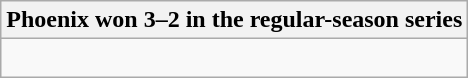<table class="wikitable collapsible collapsed">
<tr>
<th>Phoenix won 3–2 in the regular-season series</th>
</tr>
<tr>
<td><br>



</td>
</tr>
</table>
